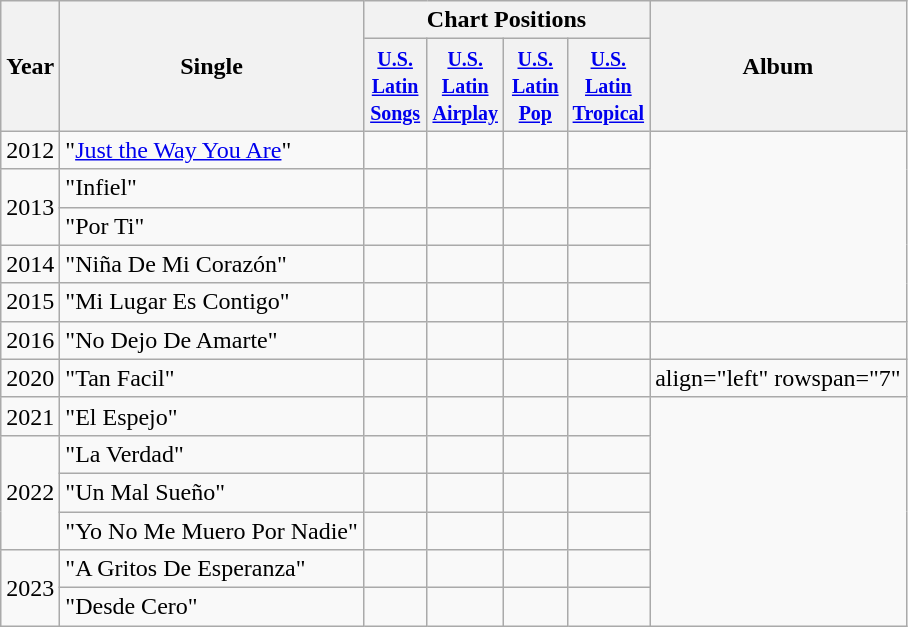<table class="wikitable">
<tr>
<th rowspan="2">Year</th>
<th rowspan="2">Single</th>
<th colspan="4">Chart Positions </th>
<th rowspan="2">Album</th>
</tr>
<tr>
<th width="35"><small><a href='#'>U.S. Latin Songs</a></small></th>
<th width="35"><small><a href='#'>U.S. Latin Airplay</a></small></th>
<th width="35"><small><a href='#'>U.S. Latin Pop</a></small></th>
<th width="35"><small><a href='#'>U.S. Latin Tropical</a></small></th>
</tr>
<tr>
<td>2012</td>
<td>"<a href='#'>Just the Way You Are</a>"</td>
<td></td>
<td></td>
<td></td>
<td></td>
<td align="left" rowspan="5"></td>
</tr>
<tr>
<td align="left" rowspan="2">2013</td>
<td>"Infiel"</td>
<td></td>
<td></td>
<td></td>
<td></td>
</tr>
<tr>
<td>"Por Ti"</td>
<td></td>
<td></td>
<td></td>
<td></td>
</tr>
<tr>
<td>2014</td>
<td>"Niña De Mi Corazón"</td>
<td></td>
<td></td>
<td></td>
<td></td>
</tr>
<tr>
<td>2015</td>
<td>"Mi Lugar Es Contigo"</td>
<td></td>
<td></td>
<td></td>
<td></td>
</tr>
<tr>
<td>2016</td>
<td>"No Dejo De Amarte"</td>
<td></td>
<td></td>
<td></td>
<td></td>
<td align="left" rowspan="1"></td>
</tr>
<tr>
<td>2020</td>
<td>"Tan Facil"</td>
<td></td>
<td></td>
<td></td>
<td></td>
<td>align="left" rowspan="7" <em></em></td>
</tr>
<tr>
<td>2021</td>
<td>"El Espejo"</td>
<td></td>
<td></td>
<td></td>
<td></td>
</tr>
<tr>
<td align="left" rowspan="3">2022</td>
<td>"La Verdad"</td>
<td></td>
<td></td>
<td></td>
<td></td>
</tr>
<tr>
<td>"Un Mal Sueño"</td>
<td></td>
<td></td>
<td></td>
<td></td>
</tr>
<tr>
<td>"Yo No Me Muero Por Nadie"</td>
<td></td>
<td></td>
<td></td>
<td></td>
</tr>
<tr>
<td align="left" rowspan="2">2023</td>
<td>"A Gritos De Esperanza"</td>
<td></td>
<td></td>
<td></td>
<td></td>
</tr>
<tr>
<td>"Desde Cero" </td>
<td></td>
<td></td>
<td></td>
<td></td>
</tr>
</table>
